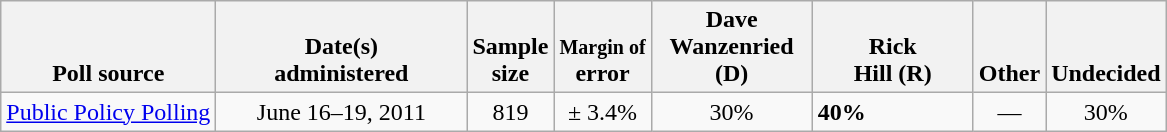<table class="wikitable">
<tr valign= bottom>
<th>Poll source</th>
<th style="width:160px;">Date(s)<br>administered</th>
<th class=small>Sample<br>size</th>
<th><small>Margin of</small><br>error</th>
<th width=100px>Dave<br>Wanzenried (D)</th>
<th width=100px>Rick<br>Hill (R)</th>
<th>Other</th>
<th>Undecided</th>
</tr>
<tr>
<td><a href='#'>Public Policy Polling</a></td>
<td align=center>June 16–19, 2011</td>
<td align=center>819</td>
<td align=center>± 3.4%</td>
<td align=center>30%</td>
<td><strong>40%</strong></td>
<td align=center>—</td>
<td align=center>30%</td>
</tr>
</table>
